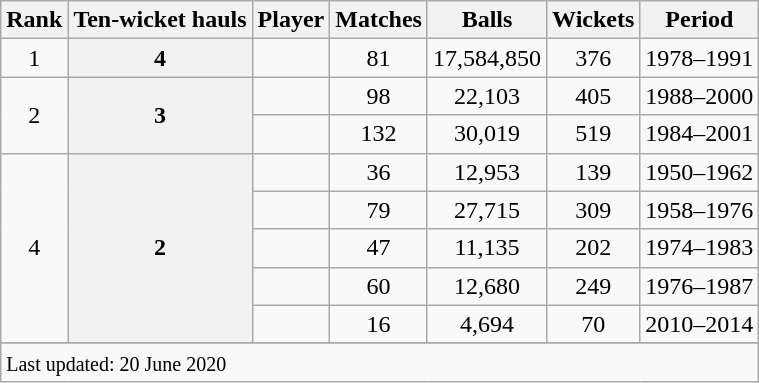<table class="wikitable plainrowheaders sortable">
<tr>
<th scope=col>Rank</th>
<th scope=col>Ten-wicket hauls</th>
<th scope=col>Player</th>
<th scope=col>Matches</th>
<th scope=col>Balls</th>
<th scope=col>Wickets</th>
<th scope=col>Period</th>
</tr>
<tr>
<td align=center>1</td>
<th scope=row style=text-align:center;>4</th>
<td></td>
<td align=center>81</td>
<td align=center>17,584,850</td>
<td align=center>376</td>
<td>1978–1991</td>
</tr>
<tr>
<td align=center rowspan=2>2</td>
<th scope=row style=text-align:center; rowspan=2>3</th>
<td></td>
<td align=center>98</td>
<td align=center>22,103</td>
<td align=center>405</td>
<td>1988–2000</td>
</tr>
<tr>
<td></td>
<td align=center>132</td>
<td align=center>30,019</td>
<td align=center>519</td>
<td>1984–2001</td>
</tr>
<tr>
<td align=center rowspan=5>4</td>
<th scope=row style=text-align:center; rowspan=5>2</th>
<td></td>
<td align=center>36</td>
<td align=center>12,953</td>
<td align=center>139</td>
<td>1950–1962</td>
</tr>
<tr>
<td></td>
<td align=center>79</td>
<td align=center>27,715</td>
<td align=center>309</td>
<td>1958–1976</td>
</tr>
<tr>
<td></td>
<td align=center>47</td>
<td align=center>11,135</td>
<td align=center>202</td>
<td>1974–1983</td>
</tr>
<tr>
<td></td>
<td align=center>60</td>
<td align=center>12,680</td>
<td align=center>249</td>
<td>1976–1987</td>
</tr>
<tr>
<td></td>
<td align=center>16</td>
<td align=center>4,694</td>
<td align=center>70</td>
<td>2010–2014</td>
</tr>
<tr>
</tr>
<tr class=sortbottom>
<td colspan=7><small>Last updated: 20 June 2020</small></td>
</tr>
</table>
